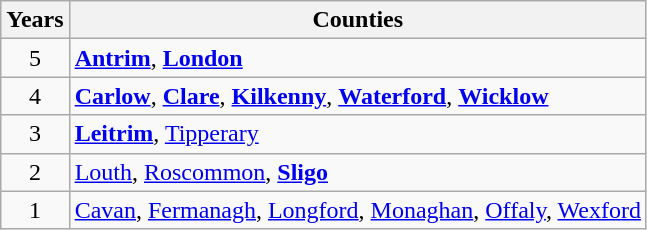<table class="wikitable" style="text-align:center">
<tr>
<th>Years</th>
<th>Counties</th>
</tr>
<tr>
<td>5</td>
<td align="left"><a href='#'><strong>Antrim</strong></a>, <a href='#'><strong>London</strong></a></td>
</tr>
<tr>
<td>4</td>
<td align="left"><a href='#'><strong>Carlow</strong></a>, <a href='#'><strong>Clare</strong></a>, <a href='#'><strong>Kilkenny</strong></a>, <a href='#'><strong>Waterford</strong></a>, <a href='#'><strong>Wicklow</strong></a></td>
</tr>
<tr>
<td>3</td>
<td align="left"><a href='#'><strong>Leitrim</strong></a>, <a href='#'>Tipperary</a></td>
</tr>
<tr>
<td>2</td>
<td align="left"><a href='#'>Louth</a>, <a href='#'>Roscommon</a>, <a href='#'><strong>Sligo</strong></a></td>
</tr>
<tr>
<td>1</td>
<td align="left"><a href='#'>Cavan</a>, <a href='#'>Fermanagh</a>, <a href='#'>Longford</a>, <a href='#'>Monaghan</a>, <a href='#'>Offaly</a>, <a href='#'>Wexford</a></td>
</tr>
</table>
